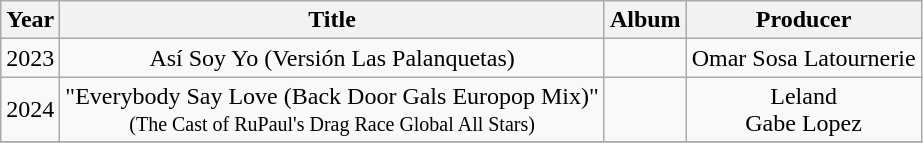<table class="wikitable plainrowheaders" style="text-align:center;">
<tr>
<th>Year</th>
<th>Title</th>
<th>Album</th>
<th>Producer</th>
</tr>
<tr>
<td>2023</td>
<td>Así Soy Yo (Versión Las Palanquetas)</td>
<td></td>
<td>Omar Sosa Latournerie</td>
</tr>
<tr>
<td>2024</td>
<td>"Everybody Say Love (Back Door Gals Europop Mix)" <br><small>(The Cast of RuPaul's Drag Race Global All Stars)</small></td>
<td></td>
<td>Leland<br>Gabe Lopez</td>
</tr>
<tr>
</tr>
</table>
